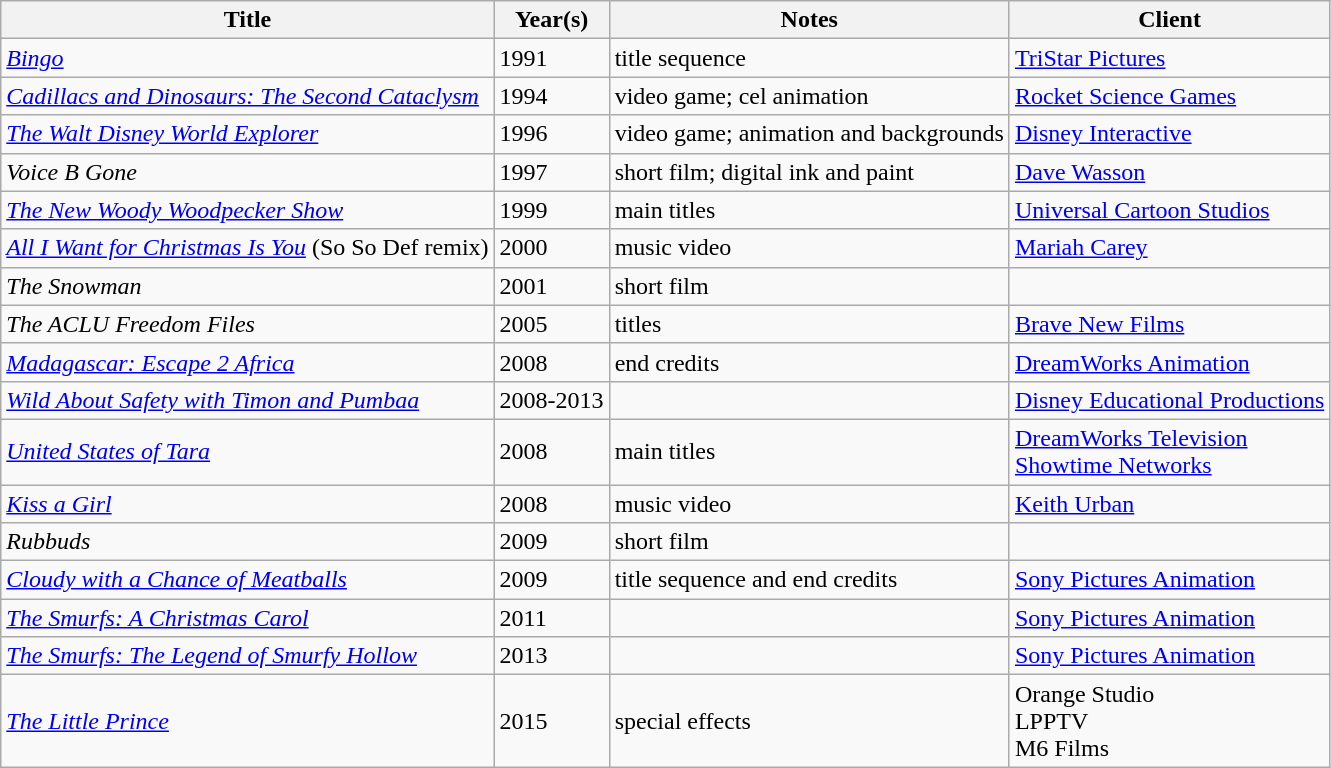<table class="wikitable sortable">
<tr>
<th>Title</th>
<th>Year(s)</th>
<th>Notes</th>
<th>Client</th>
</tr>
<tr>
<td><em><a href='#'>Bingo</a></em></td>
<td>1991</td>
<td>title sequence</td>
<td><a href='#'>TriStar Pictures</a></td>
</tr>
<tr>
<td><em><a href='#'>Cadillacs and Dinosaurs: The Second Cataclysm</a></em></td>
<td>1994</td>
<td>video game; cel animation</td>
<td><a href='#'>Rocket Science Games</a></td>
</tr>
<tr>
<td><em><a href='#'>The Walt Disney World Explorer</a></em></td>
<td>1996</td>
<td>video game; animation and backgrounds</td>
<td><a href='#'>Disney Interactive</a></td>
</tr>
<tr>
<td><em>Voice B Gone</em></td>
<td>1997</td>
<td>short film; digital ink and paint</td>
<td><a href='#'>Dave Wasson</a></td>
</tr>
<tr>
<td><em><a href='#'>The New Woody Woodpecker Show</a></em></td>
<td>1999</td>
<td>main titles</td>
<td><a href='#'>Universal Cartoon Studios</a></td>
</tr>
<tr>
<td><em><a href='#'>All I Want for Christmas Is You</a></em> (So So Def remix)</td>
<td>2000</td>
<td>music video</td>
<td><a href='#'>Mariah Carey</a></td>
</tr>
<tr>
<td><em>The Snowman</em></td>
<td>2001</td>
<td>short film</td>
<td></td>
</tr>
<tr>
<td><em>The ACLU Freedom Files</em></td>
<td>2005</td>
<td>titles</td>
<td><a href='#'>Brave New Films</a></td>
</tr>
<tr>
<td><em><a href='#'>Madagascar: Escape 2 Africa</a></em></td>
<td>2008</td>
<td>end credits</td>
<td><a href='#'>DreamWorks Animation</a></td>
</tr>
<tr>
<td><em><a href='#'>Wild About Safety with Timon and Pumbaa</a></em></td>
<td>2008-2013</td>
<td></td>
<td><a href='#'>Disney Educational Productions</a></td>
</tr>
<tr>
<td><em><a href='#'>United States of Tara</a></em></td>
<td>2008</td>
<td>main titles</td>
<td><a href='#'>DreamWorks Television</a><br><a href='#'>Showtime Networks</a></td>
</tr>
<tr>
<td><em><a href='#'>Kiss a Girl</a></em></td>
<td>2008</td>
<td>music video</td>
<td><a href='#'>Keith Urban</a></td>
</tr>
<tr>
<td><em>Rubbuds</em></td>
<td>2009</td>
<td>short film</td>
<td></td>
</tr>
<tr>
<td><em><a href='#'>Cloudy with a Chance of Meatballs</a></em></td>
<td>2009</td>
<td>title sequence and end credits</td>
<td><a href='#'>Sony Pictures Animation</a></td>
</tr>
<tr>
<td><em><a href='#'>The Smurfs: A Christmas Carol</a></em></td>
<td>2011</td>
<td></td>
<td><a href='#'>Sony Pictures Animation</a></td>
</tr>
<tr>
<td><em><a href='#'>The Smurfs: The Legend of Smurfy Hollow</a></em></td>
<td>2013</td>
<td></td>
<td><a href='#'>Sony Pictures Animation</a></td>
</tr>
<tr>
<td><em><a href='#'>The Little Prince</a></em></td>
<td>2015</td>
<td>special effects</td>
<td>Orange Studio<br>LPPTV<br>M6 Films</td>
</tr>
</table>
